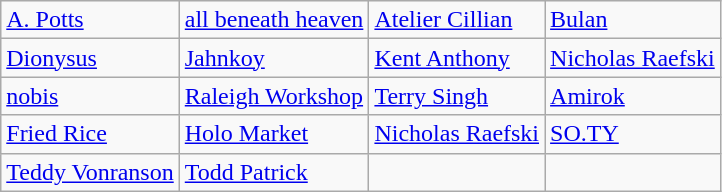<table class="wikitable">
<tr>
<td><a href='#'>A. Potts</a></td>
<td><a href='#'>all beneath heaven</a></td>
<td><a href='#'>Atelier Cillian</a></td>
<td><a href='#'>Bulan</a></td>
</tr>
<tr>
<td><a href='#'>Dionysus</a></td>
<td><a href='#'>Jahnkoy</a></td>
<td><a href='#'>Kent Anthony</a></td>
<td><a href='#'>Nicholas Raefski</a></td>
</tr>
<tr>
<td><a href='#'>nobis</a></td>
<td><a href='#'>Raleigh Workshop</a></td>
<td><a href='#'>Terry Singh</a></td>
<td><a href='#'>Amirok</a></td>
</tr>
<tr>
<td><a href='#'>Fried Rice</a></td>
<td><a href='#'>Holo Market</a></td>
<td><a href='#'>Nicholas Raefski</a></td>
<td><a href='#'>SO.TY</a></td>
</tr>
<tr>
<td><a href='#'>Teddy Vonranson</a></td>
<td><a href='#'>Todd Patrick</a></td>
<td></td>
<td></td>
</tr>
</table>
